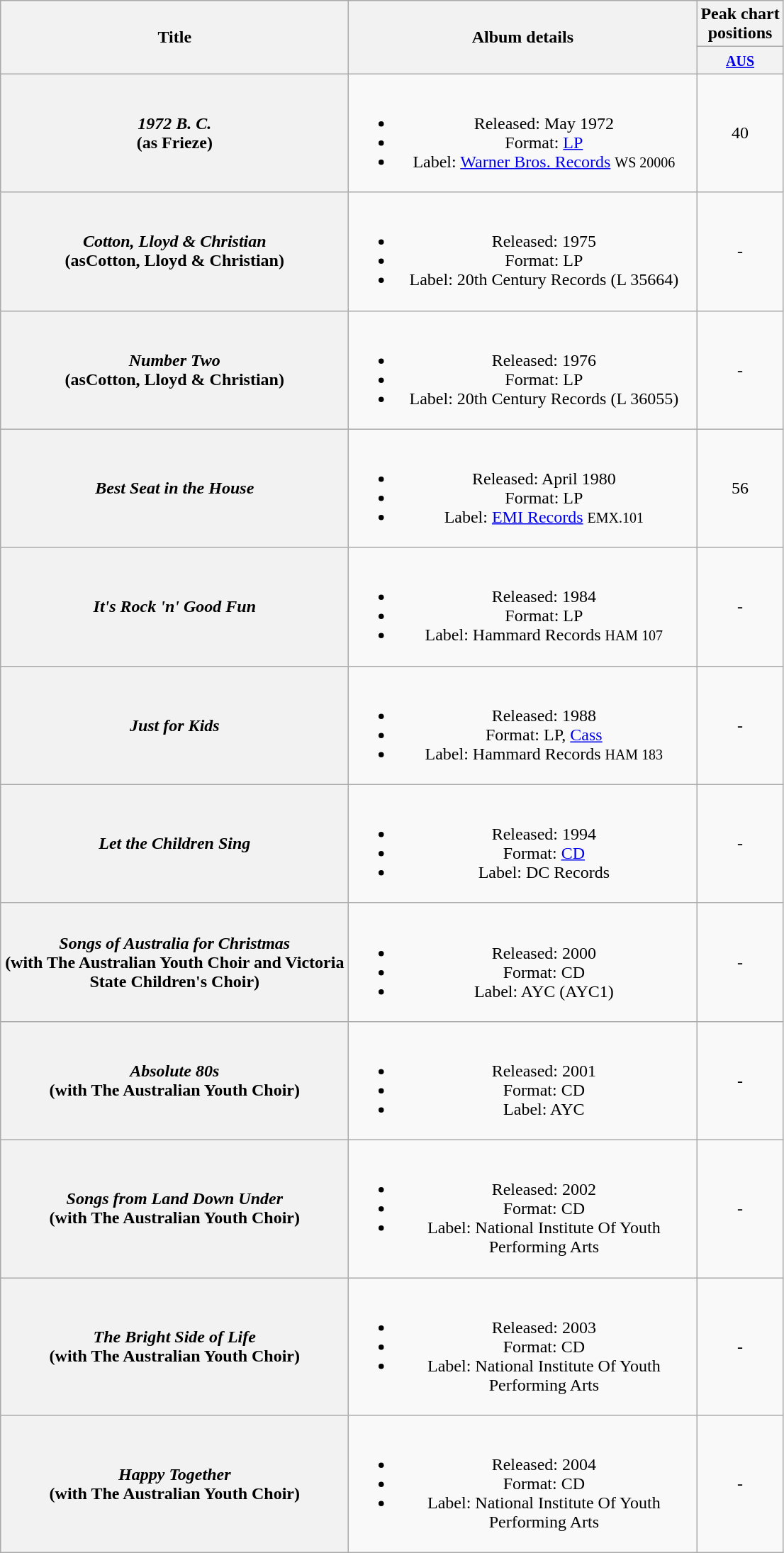<table class="wikitable plainrowheaders" style="text-align:center;" border="1">
<tr>
<th scope="col" rowspan="2" style="width:20em;">Title</th>
<th scope="col" rowspan="2" style="width:20em;">Album details</th>
<th scope="col" colspan="1">Peak chart<br>positions</th>
</tr>
<tr>
<th scope="col" style="text-align:center;"><small><a href='#'>AUS</a><br></small></th>
</tr>
<tr>
<th scope="row"><em>1972 B. C.</em> <br> (as Frieze)</th>
<td><br><ul><li>Released: May 1972</li><li>Format: <a href='#'>LP</a></li><li>Label: <a href='#'>Warner Bros. Records</a> <small>WS 20006</small></li></ul></td>
<td align="center">40</td>
</tr>
<tr>
<th scope="row"><em>Cotton, Lloyd & Christian</em> <br> (asCotton, Lloyd & Christian)</th>
<td><br><ul><li>Released: 1975</li><li>Format: LP</li><li>Label: 20th Century Records (L 35664)</li></ul></td>
<td align="center">-</td>
</tr>
<tr>
<th scope="row"><em>Number Two</em> <br> (asCotton, Lloyd & Christian)</th>
<td><br><ul><li>Released: 1976</li><li>Format: LP</li><li>Label: 20th Century Records (L 36055)</li></ul></td>
<td align="center">-</td>
</tr>
<tr>
<th scope="row"><em>Best Seat in the House</em></th>
<td><br><ul><li>Released: April 1980</li><li>Format: LP</li><li>Label: <a href='#'>EMI Records</a> <small>EMX.101</small></li></ul></td>
<td align="center">56</td>
</tr>
<tr>
<th scope="row"><em>It's Rock 'n' Good Fun</em></th>
<td><br><ul><li>Released: 1984</li><li>Format: LP</li><li>Label: Hammard Records <small>HAM 107</small></li></ul></td>
<td align="center">-</td>
</tr>
<tr>
<th scope="row"><em>Just for Kids</em></th>
<td><br><ul><li>Released: 1988</li><li>Format: LP, <a href='#'>Cass</a></li><li>Label: Hammard Records <small>HAM 183</small></li></ul></td>
<td align="center">-</td>
</tr>
<tr>
<th scope="row"><em>Let the Children Sing</em></th>
<td><br><ul><li>Released: 1994</li><li>Format: <a href='#'>CD</a></li><li>Label: DC Records</li></ul></td>
<td align="center">-</td>
</tr>
<tr>
<th scope="row"><em>Songs of Australia for Christmas</em> <br> (with The Australian Youth Choir and Victoria State Children's Choir)</th>
<td><br><ul><li>Released: 2000</li><li>Format: CD</li><li>Label: AYC (AYC1)</li></ul></td>
<td align="center">-</td>
</tr>
<tr>
<th scope="row"><em>Absolute 80s</em> <br> (with The Australian Youth Choir)</th>
<td><br><ul><li>Released: 2001</li><li>Format: CD</li><li>Label: AYC</li></ul></td>
<td align="center">-</td>
</tr>
<tr>
<th scope="row"><em>Songs from Land Down Under</em> <br> (with The Australian Youth Choir)</th>
<td><br><ul><li>Released: 2002</li><li>Format: CD</li><li>Label: National Institute Of Youth Performing Arts</li></ul></td>
<td align="center">-</td>
</tr>
<tr>
<th scope="row"><em>The Bright Side of Life</em> <br> (with The Australian Youth Choir)</th>
<td><br><ul><li>Released: 2003</li><li>Format: CD</li><li>Label: National Institute Of Youth Performing Arts</li></ul></td>
<td align="center">-</td>
</tr>
<tr>
<th scope="row"><em>Happy Together</em> <br> (with The Australian Youth Choir)</th>
<td><br><ul><li>Released: 2004</li><li>Format: CD</li><li>Label: National Institute Of Youth Performing Arts</li></ul></td>
<td align="center">-</td>
</tr>
</table>
